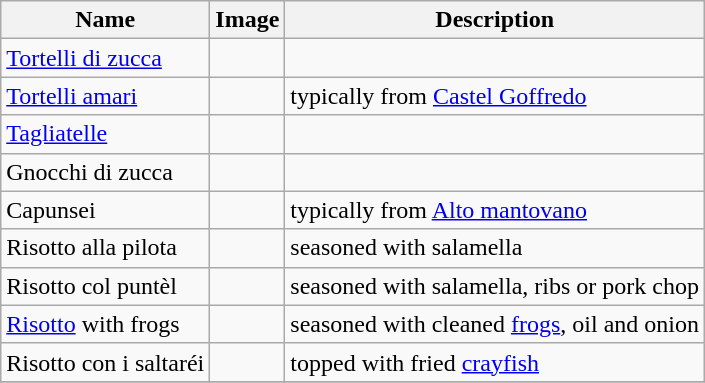<table class="wikitable">
<tr>
<th>Name</th>
<th>Image</th>
<th>Description</th>
</tr>
<tr>
<td><a href='#'>Tortelli di zucca</a></td>
<td></td>
<td></td>
</tr>
<tr>
<td><a href='#'>Tortelli amari</a></td>
<td></td>
<td>typically from <a href='#'>Castel Goffredo</a></td>
</tr>
<tr>
<td><a href='#'>Tagliatelle</a></td>
<td></td>
<td></td>
</tr>
<tr>
<td>Gnocchi di zucca</td>
<td></td>
<td></td>
</tr>
<tr>
<td>Capunsei</td>
<td></td>
<td>typically from <a href='#'>Alto mantovano</a></td>
</tr>
<tr>
<td>Risotto alla pilota</td>
<td></td>
<td>seasoned with salamella</td>
</tr>
<tr>
<td>Risotto col puntèl</td>
<td></td>
<td>seasoned with salamella, ribs or pork chop</td>
</tr>
<tr>
<td><a href='#'>Risotto</a> with frogs</td>
<td></td>
<td>seasoned with cleaned <a href='#'>frogs</a>, oil and onion</td>
</tr>
<tr>
<td>Risotto con i saltaréi</td>
<td></td>
<td>topped with fried <a href='#'>crayfish</a></td>
</tr>
<tr>
</tr>
</table>
